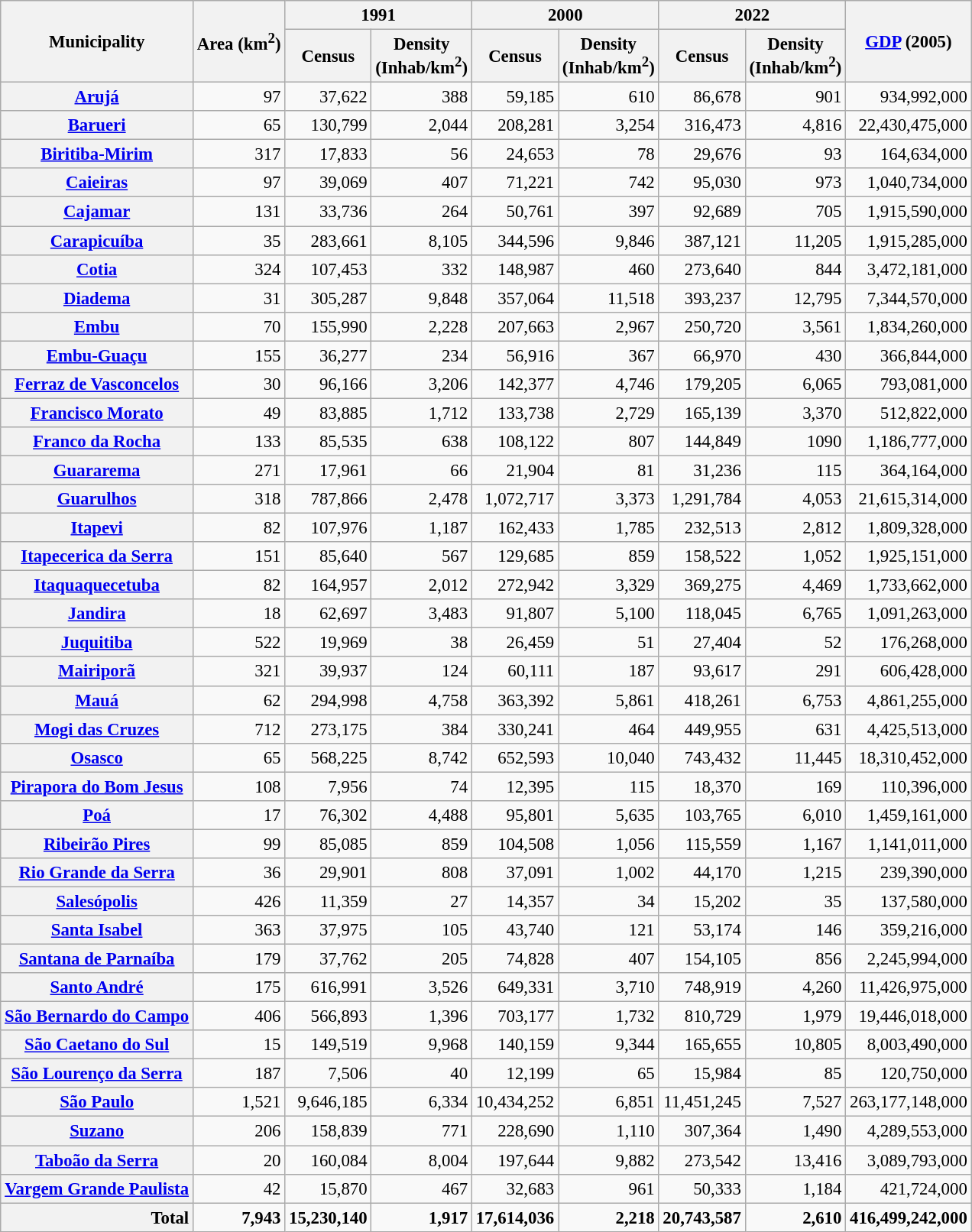<table class="wikitable sortable mw-collapsible plainrowheaders" style="text-align:right; font-size: 95%;">
<tr>
<th scope="col" rowspan=2>Municipality</th>
<th scope="col" rowspan=2>Area (km<sup>2</sup>)</th>
<th scope="colgroup" colspan=2>1991</th>
<th scope="colgroup" colspan=2>2000</th>
<th scope="colgroup" colspan=2>2022</th>
<th scope="col" rowspan=2><a href='#'>GDP</a> (2005)</th>
</tr>
<tr>
<th scope="col">Census </th>
<th scope="col">Density<br>(Inhab/km<sup>2</sup>)</th>
<th scope="col">Census </th>
<th scope="col">Density<br>(Inhab/km<sup>2</sup>)</th>
<th scope="col">Census </th>
<th scope="col">Density<br>(Inhab/km<sup>2</sup>)</th>
</tr>
<tr>
<th scope="row"><a href='#'>Arujá</a></th>
<td>97</td>
<td>37,622</td>
<td>388</td>
<td>59,185</td>
<td>610</td>
<td>86,678</td>
<td>901</td>
<td>934,992,000</td>
</tr>
<tr>
<th scope="row"><a href='#'>Barueri</a></th>
<td>65</td>
<td>130,799</td>
<td>2,044</td>
<td>208,281</td>
<td>3,254</td>
<td>316,473</td>
<td>4,816</td>
<td>22,430,475,000</td>
</tr>
<tr>
<th scope="row"><a href='#'>Biritiba-Mirim</a></th>
<td>317</td>
<td>17,833</td>
<td>56</td>
<td>24,653</td>
<td>78</td>
<td>29,676</td>
<td>93</td>
<td>164,634,000</td>
</tr>
<tr>
<th scope="row"><a href='#'>Caieiras</a></th>
<td>97</td>
<td>39,069</td>
<td>407</td>
<td>71,221</td>
<td>742</td>
<td>95,030</td>
<td>973</td>
<td>1,040,734,000</td>
</tr>
<tr>
<th scope="row"><a href='#'>Cajamar</a></th>
<td>131</td>
<td>33,736</td>
<td>264</td>
<td>50,761</td>
<td>397</td>
<td>92,689</td>
<td>705</td>
<td>1,915,590,000</td>
</tr>
<tr>
<th scope="row"><a href='#'>Carapicuíba</a></th>
<td>35</td>
<td>283,661</td>
<td>8,105</td>
<td>344,596</td>
<td>9,846</td>
<td>387,121</td>
<td>11,205</td>
<td>1,915,285,000</td>
</tr>
<tr>
<th scope="row"><a href='#'>Cotia</a></th>
<td>324</td>
<td>107,453</td>
<td>332</td>
<td>148,987</td>
<td>460</td>
<td>273,640</td>
<td>844</td>
<td>3,472,181,000</td>
</tr>
<tr>
<th scope="row"><a href='#'>Diadema</a></th>
<td>31</td>
<td>305,287</td>
<td>9,848</td>
<td>357,064</td>
<td>11,518</td>
<td>393,237</td>
<td>12,795</td>
<td>7,344,570,000</td>
</tr>
<tr>
<th scope="row"><a href='#'>Embu</a></th>
<td>70</td>
<td>155,990</td>
<td>2,228</td>
<td>207,663</td>
<td>2,967</td>
<td>250,720</td>
<td>3,561</td>
<td>1,834,260,000</td>
</tr>
<tr>
<th scope="row"><a href='#'>Embu-Guaçu</a></th>
<td>155</td>
<td>36,277</td>
<td>234</td>
<td>56,916</td>
<td>367</td>
<td>66,970</td>
<td>430</td>
<td>366,844,000</td>
</tr>
<tr>
<th scope="row"><a href='#'>Ferraz de Vasconcelos</a></th>
<td>30</td>
<td>96,166</td>
<td>3,206</td>
<td>142,377</td>
<td>4,746</td>
<td>179,205</td>
<td>6,065</td>
<td>793,081,000</td>
</tr>
<tr>
<th scope="row"><a href='#'>Francisco Morato</a></th>
<td>49</td>
<td>83,885</td>
<td>1,712</td>
<td>133,738</td>
<td>2,729</td>
<td>165,139</td>
<td>3,370</td>
<td>512,822,000</td>
</tr>
<tr>
<th scope="row"><a href='#'>Franco da Rocha</a></th>
<td>133</td>
<td>85,535</td>
<td>638</td>
<td>108,122</td>
<td>807</td>
<td>144,849</td>
<td>1090</td>
<td>1,186,777,000</td>
</tr>
<tr>
<th scope="row"><a href='#'>Guararema</a></th>
<td>271</td>
<td>17,961</td>
<td>66</td>
<td>21,904</td>
<td>81</td>
<td>31,236</td>
<td>115</td>
<td>364,164,000</td>
</tr>
<tr>
<th scope="row"><a href='#'>Guarulhos</a></th>
<td>318</td>
<td>787,866</td>
<td>2,478</td>
<td>1,072,717</td>
<td>3,373</td>
<td>1,291,784</td>
<td>4,053</td>
<td>21,615,314,000</td>
</tr>
<tr>
<th scope="row"><a href='#'>Itapevi</a></th>
<td>82</td>
<td>107,976</td>
<td>1,187</td>
<td>162,433</td>
<td>1,785</td>
<td>232,513</td>
<td>2,812</td>
<td>1,809,328,000</td>
</tr>
<tr>
<th scope="row"><a href='#'>Itapecerica da Serra</a></th>
<td>151</td>
<td>85,640</td>
<td>567</td>
<td>129,685</td>
<td>859</td>
<td>158,522</td>
<td>1,052</td>
<td>1,925,151,000</td>
</tr>
<tr>
<th scope="row"><a href='#'>Itaquaquecetuba</a></th>
<td>82</td>
<td>164,957</td>
<td>2,012</td>
<td>272,942</td>
<td>3,329</td>
<td>369,275</td>
<td>4,469</td>
<td>1,733,662,000</td>
</tr>
<tr>
<th scope="row"><a href='#'>Jandira</a></th>
<td>18</td>
<td>62,697</td>
<td>3,483</td>
<td>91,807</td>
<td>5,100</td>
<td>118,045</td>
<td>6,765</td>
<td>1,091,263,000</td>
</tr>
<tr>
<th scope="row"><a href='#'>Juquitiba</a></th>
<td>522</td>
<td>19,969</td>
<td>38</td>
<td>26,459</td>
<td>51</td>
<td>27,404</td>
<td>52</td>
<td>176,268,000</td>
</tr>
<tr>
<th scope="row"><a href='#'>Mairiporã</a></th>
<td>321</td>
<td>39,937</td>
<td>124</td>
<td>60,111</td>
<td>187</td>
<td>93,617</td>
<td>291</td>
<td>606,428,000</td>
</tr>
<tr>
<th scope="row"><a href='#'>Mauá</a></th>
<td>62</td>
<td>294,998</td>
<td>4,758</td>
<td>363,392</td>
<td>5,861</td>
<td>418,261</td>
<td>6,753</td>
<td>4,861,255,000</td>
</tr>
<tr>
<th scope="row"><a href='#'>Mogi das Cruzes</a></th>
<td>712</td>
<td>273,175</td>
<td>384</td>
<td>330,241</td>
<td>464</td>
<td>449,955</td>
<td>631</td>
<td>4,425,513,000</td>
</tr>
<tr>
<th scope="row"><a href='#'>Osasco</a></th>
<td>65</td>
<td>568,225</td>
<td>8,742</td>
<td>652,593</td>
<td>10,040</td>
<td>743,432</td>
<td>11,445</td>
<td>18,310,452,000</td>
</tr>
<tr>
<th scope="row"><a href='#'>Pirapora do Bom Jesus</a></th>
<td>108</td>
<td>7,956</td>
<td>74</td>
<td>12,395</td>
<td>115</td>
<td>18,370</td>
<td>169</td>
<td>110,396,000</td>
</tr>
<tr>
<th scope="row"><a href='#'>Poá</a></th>
<td>17</td>
<td>76,302</td>
<td>4,488</td>
<td>95,801</td>
<td>5,635</td>
<td>103,765</td>
<td>6,010</td>
<td>1,459,161,000</td>
</tr>
<tr>
<th scope="row"><a href='#'>Ribeirão Pires</a></th>
<td>99</td>
<td>85,085</td>
<td>859</td>
<td>104,508</td>
<td>1,056</td>
<td>115,559</td>
<td>1,167</td>
<td>1,141,011,000</td>
</tr>
<tr>
<th scope="row"><a href='#'>Rio Grande da Serra</a></th>
<td>36</td>
<td>29,901</td>
<td>808</td>
<td>37,091</td>
<td>1,002</td>
<td>44,170</td>
<td>1,215</td>
<td>239,390,000</td>
</tr>
<tr>
<th scope="row"><a href='#'>Salesópolis</a></th>
<td>426</td>
<td>11,359</td>
<td>27</td>
<td>14,357</td>
<td>34</td>
<td>15,202</td>
<td>35</td>
<td>137,580,000</td>
</tr>
<tr>
<th scope="row"><a href='#'>Santa Isabel</a></th>
<td>363</td>
<td>37,975</td>
<td>105</td>
<td>43,740</td>
<td>121</td>
<td>53,174</td>
<td>146</td>
<td>359,216,000</td>
</tr>
<tr>
<th scope="row"><a href='#'>Santana de Parnaíba</a></th>
<td>179</td>
<td>37,762</td>
<td>205</td>
<td>74,828</td>
<td>407</td>
<td>154,105</td>
<td>856</td>
<td>2,245,994,000</td>
</tr>
<tr>
<th scope="row"><a href='#'>Santo André</a></th>
<td>175</td>
<td>616,991</td>
<td>3,526</td>
<td>649,331</td>
<td>3,710</td>
<td>748,919</td>
<td>4,260</td>
<td>11,426,975,000</td>
</tr>
<tr>
<th scope="row"><a href='#'>São Bernardo do Campo</a></th>
<td>406</td>
<td>566,893</td>
<td>1,396</td>
<td>703,177</td>
<td>1,732</td>
<td>810,729</td>
<td>1,979</td>
<td>19,446,018,000</td>
</tr>
<tr>
<th scope="row"><a href='#'>São Caetano do Sul</a></th>
<td>15</td>
<td>149,519</td>
<td>9,968</td>
<td>140,159</td>
<td>9,344</td>
<td>165,655</td>
<td>10,805</td>
<td>8,003,490,000</td>
</tr>
<tr>
<th scope="row"><a href='#'>São Lourenço da Serra</a></th>
<td>187</td>
<td>7,506</td>
<td>40</td>
<td>12,199</td>
<td>65</td>
<td>15,984</td>
<td>85</td>
<td>120,750,000</td>
</tr>
<tr>
<th scope="row"><a href='#'>São Paulo</a></th>
<td>1,521</td>
<td>9,646,185</td>
<td>6,334</td>
<td>10,434,252</td>
<td>6,851</td>
<td>11,451,245</td>
<td>7,527</td>
<td>263,177,148,000</td>
</tr>
<tr>
<th scope="row"><a href='#'>Suzano</a></th>
<td>206</td>
<td>158,839</td>
<td>771</td>
<td>228,690</td>
<td>1,110</td>
<td>307,364</td>
<td>1,490</td>
<td>4,289,553,000</td>
</tr>
<tr>
<th scope="row"><a href='#'>Taboão da Serra</a></th>
<td>20</td>
<td>160,084</td>
<td>8,004</td>
<td>197,644</td>
<td>9,882</td>
<td>273,542</td>
<td>13,416</td>
<td>3,089,793,000</td>
</tr>
<tr>
<th scope="row"><a href='#'>Vargem Grande Paulista</a></th>
<td>42</td>
<td>15,870</td>
<td>467</td>
<td>32,683</td>
<td>961</td>
<td>50,333</td>
<td>1,184</td>
<td>421,724,000</td>
</tr>
<tr class="sortbottom" style="font-weight: bold">
<th scope="row" style="text-align: right;"><strong>Total</strong></th>
<td>7,943</td>
<td>15,230,140</td>
<td>1,917</td>
<td>17,614,036</td>
<td>2,218</td>
<td>20,743,587</td>
<td>2,610</td>
<td>416,499,242,000</td>
</tr>
</table>
